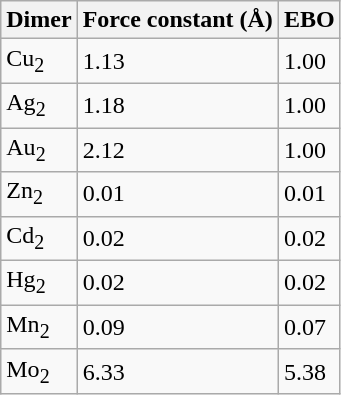<table class="wikitable floatright">
<tr>
<th>Dimer</th>
<th>Force constant (Å)</th>
<th>EBO</th>
</tr>
<tr>
<td>Cu<sub>2</sub></td>
<td>1.13</td>
<td>1.00</td>
</tr>
<tr>
<td>Ag<sub>2</sub></td>
<td>1.18</td>
<td>1.00</td>
</tr>
<tr>
<td>Au<sub>2</sub></td>
<td>2.12</td>
<td>1.00</td>
</tr>
<tr>
<td>Zn<sub>2</sub></td>
<td>0.01</td>
<td>0.01</td>
</tr>
<tr>
<td>Cd<sub>2</sub></td>
<td>0.02</td>
<td>0.02</td>
</tr>
<tr>
<td>Hg<sub>2</sub></td>
<td>0.02</td>
<td>0.02</td>
</tr>
<tr>
<td>Mn<sub>2</sub></td>
<td>0.09</td>
<td>0.07</td>
</tr>
<tr>
<td>Mo<sub>2</sub></td>
<td>6.33</td>
<td>5.38</td>
</tr>
</table>
